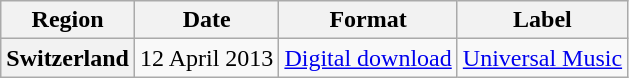<table class="wikitable plainrowheaders">
<tr>
<th>Region</th>
<th>Date</th>
<th>Format</th>
<th>Label</th>
</tr>
<tr>
<th scope="row">Switzerland</th>
<td>12 April 2013</td>
<td><a href='#'>Digital download</a></td>
<td><a href='#'>Universal Music</a></td>
</tr>
</table>
